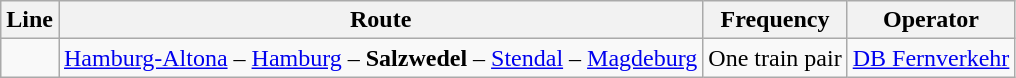<table class="wikitable">
<tr>
<th>Line</th>
<th>Route</th>
<th>Frequency</th>
<th>Operator</th>
</tr>
<tr>
<td></td>
<td><a href='#'>Hamburg-Altona</a> – <a href='#'>Hamburg</a> – <strong>Salzwedel</strong> – <a href='#'>Stendal</a> – <a href='#'>Magdeburg</a></td>
<td>One train pair</td>
<td><a href='#'>DB Fernverkehr</a></td>
</tr>
</table>
